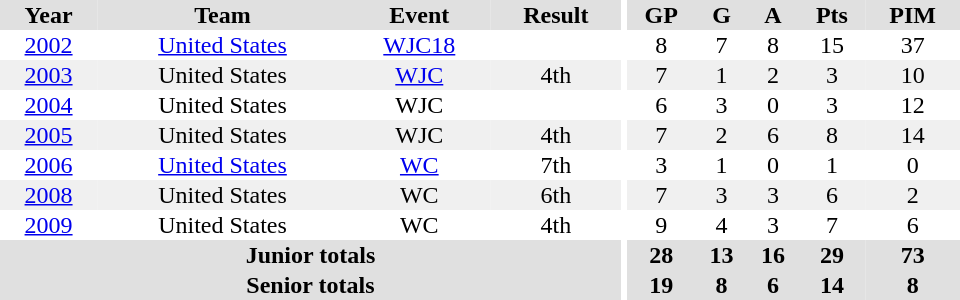<table border="0" cellpadding="1" cellspacing="0" ID="Table3" style="text-align:center; width:40em">
<tr ALIGN="center" bgcolor="#e0e0e0">
<th>Year</th>
<th>Team</th>
<th>Event</th>
<th>Result</th>
<th rowspan="99" bgcolor="#ffffff"></th>
<th>GP</th>
<th>G</th>
<th>A</th>
<th>Pts</th>
<th>PIM</th>
</tr>
<tr>
<td><a href='#'>2002</a></td>
<td><a href='#'>United States</a></td>
<td><a href='#'>WJC18</a></td>
<td></td>
<td>8</td>
<td>7</td>
<td>8</td>
<td>15</td>
<td>37</td>
</tr>
<tr bgcolor="#f0f0f0">
<td><a href='#'>2003</a></td>
<td>United States</td>
<td><a href='#'>WJC</a></td>
<td>4th</td>
<td>7</td>
<td>1</td>
<td>2</td>
<td>3</td>
<td>10</td>
</tr>
<tr>
<td><a href='#'>2004</a></td>
<td>United States</td>
<td>WJC</td>
<td></td>
<td>6</td>
<td>3</td>
<td>0</td>
<td>3</td>
<td>12</td>
</tr>
<tr bgcolor="#f0f0f0">
<td><a href='#'>2005</a></td>
<td>United States</td>
<td>WJC</td>
<td>4th</td>
<td>7</td>
<td>2</td>
<td>6</td>
<td>8</td>
<td>14</td>
</tr>
<tr>
<td><a href='#'>2006</a></td>
<td><a href='#'>United States</a></td>
<td><a href='#'>WC</a></td>
<td>7th</td>
<td>3</td>
<td>1</td>
<td>0</td>
<td>1</td>
<td>0</td>
</tr>
<tr bgcolor="#f0f0f0">
<td><a href='#'>2008</a></td>
<td>United States</td>
<td>WC</td>
<td>6th</td>
<td>7</td>
<td>3</td>
<td>3</td>
<td>6</td>
<td>2</td>
</tr>
<tr>
<td><a href='#'>2009</a></td>
<td>United States</td>
<td>WC</td>
<td>4th</td>
<td>9</td>
<td>4</td>
<td>3</td>
<td>7</td>
<td>6</td>
</tr>
<tr bgcolor="#e0e0e0">
<th colspan="4">Junior totals</th>
<th>28</th>
<th>13</th>
<th>16</th>
<th>29</th>
<th>73</th>
</tr>
<tr bgcolor="#e0e0e0">
<th colspan="4">Senior totals</th>
<th>19</th>
<th>8</th>
<th>6</th>
<th>14</th>
<th>8</th>
</tr>
</table>
